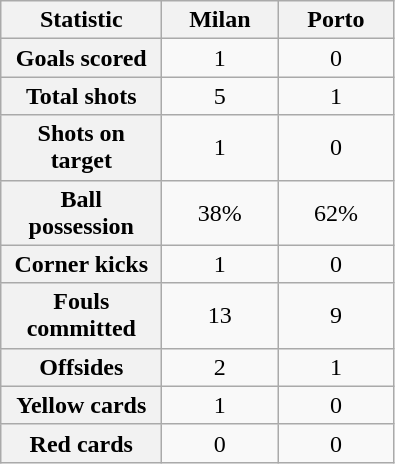<table class="wikitable plainrowheaders" style="text-align:center">
<tr>
<th scope="col" style="width:100px">Statistic</th>
<th scope="col" style="width:70px">Milan</th>
<th scope="col" style="width:70px">Porto</th>
</tr>
<tr>
<th scope=row>Goals scored</th>
<td>1</td>
<td>0</td>
</tr>
<tr>
<th scope=row>Total shots</th>
<td>5</td>
<td>1</td>
</tr>
<tr>
<th scope=row>Shots on target</th>
<td>1</td>
<td>0</td>
</tr>
<tr>
<th scope=row>Ball possession</th>
<td>38%</td>
<td>62%</td>
</tr>
<tr>
<th scope=row>Corner kicks</th>
<td>1</td>
<td>0</td>
</tr>
<tr>
<th scope=row>Fouls committed</th>
<td>13</td>
<td>9</td>
</tr>
<tr>
<th scope=row>Offsides</th>
<td>2</td>
<td>1</td>
</tr>
<tr>
<th scope=row>Yellow cards</th>
<td>1</td>
<td>0</td>
</tr>
<tr>
<th scope=row>Red cards</th>
<td>0</td>
<td>0</td>
</tr>
</table>
